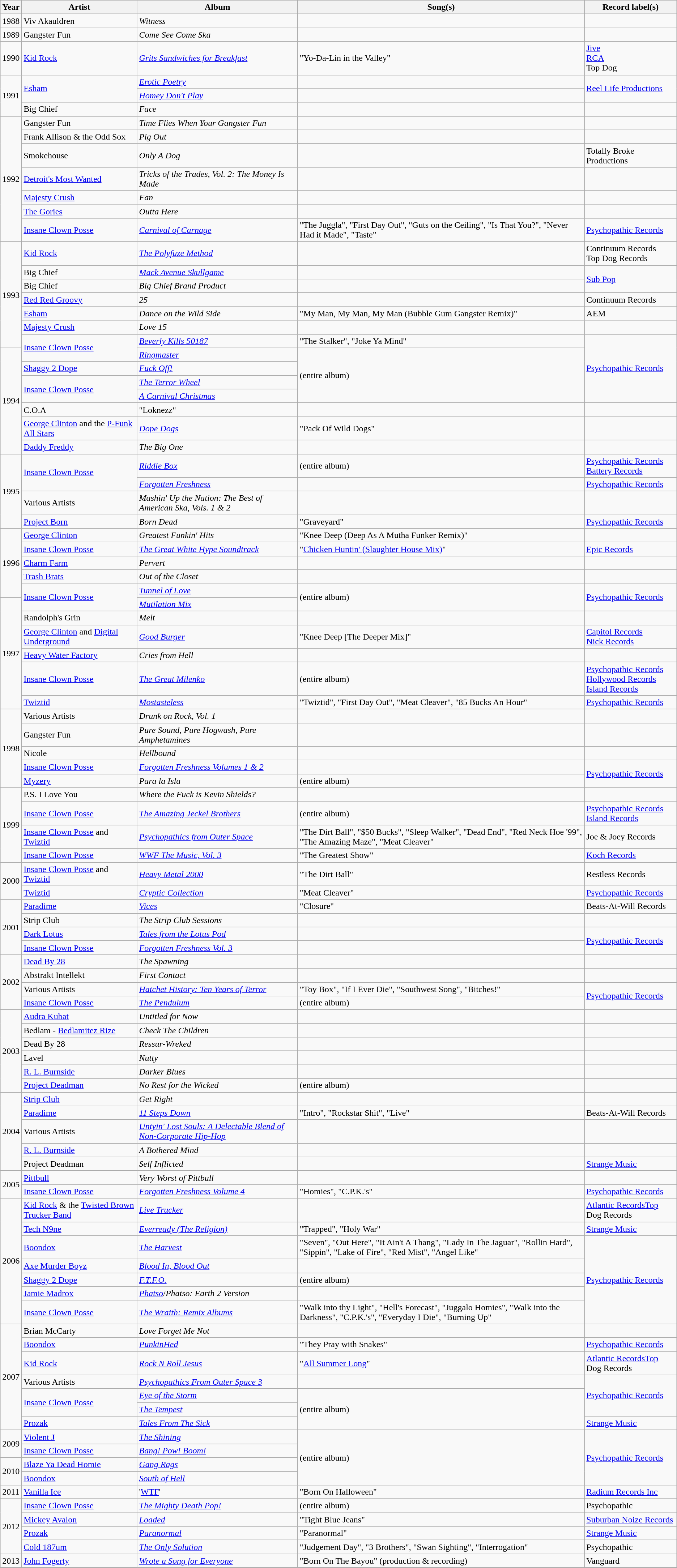<table class="wikitable">
<tr>
<th>Year</th>
<th>Artist</th>
<th>Album</th>
<th>Song(s)</th>
<th>Record label(s)</th>
</tr>
<tr>
<td>1988</td>
<td>Viv Akauldren</td>
<td><em>Witness</em></td>
<td></td>
<td></td>
</tr>
<tr>
<td>1989</td>
<td>Gangster Fun</td>
<td><em>Come See Come Ska</em></td>
<td></td>
<td></td>
</tr>
<tr>
<td>1990</td>
<td><a href='#'>Kid Rock</a></td>
<td><em><a href='#'>Grits Sandwiches for Breakfast</a></em></td>
<td>"Yo-Da-Lin in the Valley"</td>
<td><a href='#'>Jive</a><br><a href='#'>RCA</a><br>Top Dog</td>
</tr>
<tr>
<td rowspan="3">1991</td>
<td rowspan="2"><a href='#'>Esham</a></td>
<td><em><a href='#'>Erotic Poetry</a></em></td>
<td></td>
<td rowspan="2"><a href='#'>Reel Life Productions</a></td>
</tr>
<tr>
<td><em><a href='#'>Homey Don't Play</a></em></td>
<td></td>
</tr>
<tr>
<td>Big Chief</td>
<td><em>Face</em></td>
<td></td>
<td></td>
</tr>
<tr>
<td rowspan="7">1992</td>
<td>Gangster Fun</td>
<td><em>Time Flies When Your Gangster Fun</em></td>
<td></td>
<td></td>
</tr>
<tr>
<td>Frank Allison & the Odd Sox</td>
<td><em>Pig Out</em></td>
<td></td>
<td></td>
</tr>
<tr>
<td>Smokehouse</td>
<td><em>Only A Dog</em></td>
<td></td>
<td>Totally Broke Productions</td>
</tr>
<tr>
<td><a href='#'>Detroit's Most Wanted</a></td>
<td><em>Tricks of the Trades, Vol. 2: The Money Is Made</em></td>
<td></td>
<td></td>
</tr>
<tr>
<td><a href='#'>Majesty Crush</a></td>
<td><em>Fan</em></td>
<td></td>
<td></td>
</tr>
<tr>
<td><a href='#'>The Gories</a></td>
<td><em>Outta Here</em></td>
<td></td>
<td></td>
</tr>
<tr>
<td><a href='#'>Insane Clown Posse</a></td>
<td><em><a href='#'>Carnival of Carnage</a></em></td>
<td>"The Juggla", "First Day Out", "Guts on the Ceiling", "Is That You?", "Never Had it Made", "Taste"</td>
<td><a href='#'>Psychopathic Records</a></td>
</tr>
<tr>
<td rowspan="7">1993</td>
<td><a href='#'>Kid Rock</a></td>
<td><em><a href='#'>The Polyfuze Method</a></em></td>
<td></td>
<td>Continuum Records<br>Top Dog Records</td>
</tr>
<tr>
<td>Big Chief</td>
<td><em><a href='#'>Mack Avenue Skullgame</a></em></td>
<td></td>
<td rowspan="2"><a href='#'>Sub Pop</a></td>
</tr>
<tr>
<td>Big Chief</td>
<td><em>Big Chief Brand Product</em></td>
<td></td>
</tr>
<tr>
<td><a href='#'>Red Red Groovy</a></td>
<td><em>25</em></td>
<td></td>
<td>Continuum Records</td>
</tr>
<tr>
<td><a href='#'>Esham</a></td>
<td><em>Dance on the Wild Side</em></td>
<td>"My Man, My Man, My Man (Bubble Gum Gangster Remix)"</td>
<td>AEM</td>
</tr>
<tr>
<td><a href='#'>Majesty Crush</a></td>
<td><em>Love 15</em></td>
<td></td>
<td></td>
</tr>
<tr>
<td rowspan="2"><a href='#'>Insane Clown Posse</a></td>
<td><em><a href='#'>Beverly Kills 50187</a></em></td>
<td>"The Stalker", "Joke Ya Mind"</td>
<td rowspan="5"><a href='#'>Psychopathic Records</a></td>
</tr>
<tr>
<td rowspan="7">1994</td>
<td><em><a href='#'>Ringmaster</a></em></td>
<td rowspan="4">(entire album)</td>
</tr>
<tr>
<td><a href='#'>Shaggy 2 Dope</a></td>
<td><em><a href='#'>Fuck Off!</a></em></td>
</tr>
<tr>
<td rowspan="2"><a href='#'>Insane Clown Posse</a></td>
<td><em><a href='#'>The Terror Wheel</a></em></td>
</tr>
<tr>
<td><em><a href='#'>A Carnival Christmas</a></em></td>
</tr>
<tr>
<td>C.O.A</td>
<td>"Loknezz"</td>
<td></td>
<td></td>
</tr>
<tr>
<td><a href='#'>George Clinton</a> and the <a href='#'>P-Funk All Stars</a></td>
<td><em><a href='#'>Dope Dogs</a></em></td>
<td>"Pack Of Wild Dogs"</td>
<td></td>
</tr>
<tr>
<td><a href='#'>Daddy Freddy</a></td>
<td><em>The Big One</em></td>
<td></td>
<td></td>
</tr>
<tr>
<td rowspan="4">1995</td>
<td rowspan="2"><a href='#'>Insane Clown Posse</a></td>
<td><em><a href='#'>Riddle Box</a></em></td>
<td>(entire album)</td>
<td><a href='#'>Psychopathic Records</a><br><a href='#'>Battery Records</a></td>
</tr>
<tr>
<td><em><a href='#'>Forgotten Freshness</a></em></td>
<td></td>
<td><a href='#'>Psychopathic Records</a></td>
</tr>
<tr>
<td>Various Artists</td>
<td><em>Mashin' Up the Nation: The Best of American Ska, Vols. 1 & 2</em></td>
<td></td>
<td></td>
</tr>
<tr>
<td><a href='#'>Project Born</a></td>
<td><em>Born Dead</em></td>
<td>"Graveyard"</td>
<td><a href='#'>Psychopathic Records</a></td>
</tr>
<tr>
<td rowspan="5">1996</td>
<td><a href='#'>George Clinton</a></td>
<td><em>Greatest Funkin' Hits</em></td>
<td>"Knee Deep (Deep As A Mutha Funker Remix)"</td>
<td></td>
</tr>
<tr>
<td><a href='#'>Insane Clown Posse</a></td>
<td><em><a href='#'>The Great White Hype Soundtrack</a></em></td>
<td>"<a href='#'>Chicken Huntin' (Slaughter House Mix)</a>"</td>
<td><a href='#'>Epic Records</a></td>
</tr>
<tr>
<td><a href='#'>Charm Farm</a></td>
<td><em>Pervert</em></td>
<td></td>
<td></td>
</tr>
<tr>
<td><a href='#'>Trash Brats</a></td>
<td><em>Out of the Closet</em></td>
<td></td>
<td></td>
</tr>
<tr>
<td rowspan="2"><a href='#'>Insane Clown Posse</a></td>
<td><em><a href='#'>Tunnel of Love</a></em></td>
<td rowspan="2">(entire album)</td>
<td rowspan="2"><a href='#'>Psychopathic Records</a></td>
</tr>
<tr>
<td rowspan="6">1997</td>
<td><em><a href='#'>Mutilation Mix</a></em></td>
</tr>
<tr>
<td>Randolph's Grin</td>
<td><em>Melt</em></td>
<td></td>
<td></td>
</tr>
<tr>
<td><a href='#'>George Clinton</a> and <a href='#'>Digital Underground</a></td>
<td><em><a href='#'>Good Burger</a></em></td>
<td>"Knee Deep [The Deeper Mix]"</td>
<td><a href='#'>Capitol Records</a><br><a href='#'>Nick Records</a></td>
</tr>
<tr>
<td><a href='#'>Heavy Water Factory</a></td>
<td><em>Cries from Hell</em></td>
<td></td>
<td></td>
</tr>
<tr>
<td><a href='#'>Insane Clown Posse</a></td>
<td><em><a href='#'>The Great Milenko</a></em></td>
<td>(entire album)</td>
<td><a href='#'>Psychopathic Records</a><br><a href='#'>Hollywood Records</a><br><a href='#'>Island Records</a></td>
</tr>
<tr>
<td><a href='#'>Twiztid</a></td>
<td><em><a href='#'>Mostasteless</a></em></td>
<td>"Twiztid", "First Day Out", "Meat Cleaver", "85 Bucks An Hour"</td>
<td><a href='#'>Psychopathic Records</a></td>
</tr>
<tr>
<td rowspan="5">1998</td>
<td>Various Artists</td>
<td><em>Drunk on Rock, Vol. 1</em></td>
<td></td>
<td></td>
</tr>
<tr>
<td>Gangster Fun</td>
<td><em>Pure Sound, Pure Hogwash, Pure Amphetamines</em></td>
<td></td>
<td></td>
</tr>
<tr>
<td>Nicole</td>
<td><em>Hellbound</em></td>
<td></td>
<td></td>
</tr>
<tr>
<td><a href='#'>Insane Clown Posse</a></td>
<td><em><a href='#'>Forgotten Freshness Volumes 1 & 2</a></em></td>
<td></td>
<td rowspan="2"><a href='#'>Psychopathic Records</a></td>
</tr>
<tr>
<td><a href='#'>Myzery</a></td>
<td><em>Para la Isla</em></td>
<td>(entire album)</td>
</tr>
<tr>
<td rowspan="4">1999</td>
<td>P.S. I Love You</td>
<td><em>Where the Fuck is Kevin Shields?</em></td>
<td></td>
<td></td>
</tr>
<tr>
<td><a href='#'>Insane Clown Posse</a></td>
<td><em><a href='#'>The Amazing Jeckel Brothers</a></em></td>
<td>(entire album)</td>
<td><a href='#'>Psychopathic Records</a><br><a href='#'>Island Records</a></td>
</tr>
<tr>
<td><a href='#'>Insane Clown Posse</a> and <a href='#'>Twiztid</a></td>
<td><em><a href='#'>Psychopathics from Outer Space</a></em></td>
<td>"The Dirt Ball", "$50 Bucks", "Sleep Walker", "Dead End", "Red Neck Hoe '99", "The Amazing Maze", "Meat Cleaver"</td>
<td>Joe & Joey Records</td>
</tr>
<tr>
<td><a href='#'>Insane Clown Posse</a></td>
<td><em><a href='#'>WWF The Music, Vol. 3</a></em></td>
<td>"The Greatest Show"</td>
<td><a href='#'>Koch Records</a></td>
</tr>
<tr>
<td rowspan="2">2000</td>
<td><a href='#'>Insane Clown Posse</a> and <a href='#'>Twiztid</a></td>
<td><em><a href='#'>Heavy Metal 2000</a></em></td>
<td>"The Dirt Ball"</td>
<td>Restless Records</td>
</tr>
<tr>
<td><a href='#'>Twiztid</a></td>
<td><em><a href='#'>Cryptic Collection</a></em></td>
<td>"Meat Cleaver"</td>
<td><a href='#'>Psychopathic Records</a></td>
</tr>
<tr>
<td rowspan="4">2001</td>
<td><a href='#'>Paradime</a></td>
<td><em><a href='#'>Vices</a></em></td>
<td>"Closure"</td>
<td>Beats-At-Will Records</td>
</tr>
<tr>
<td>Strip Club</td>
<td><em>The Strip Club Sessions</em></td>
<td></td>
<td></td>
</tr>
<tr>
<td><a href='#'>Dark Lotus</a></td>
<td><em><a href='#'>Tales from the Lotus Pod</a></em></td>
<td></td>
<td rowspan="2"><a href='#'>Psychopathic Records</a></td>
</tr>
<tr>
<td><a href='#'>Insane Clown Posse</a></td>
<td><em><a href='#'>Forgotten Freshness Vol. 3</a></em></td>
<td></td>
</tr>
<tr>
<td rowspan="4">2002</td>
<td><a href='#'>Dead By 28</a></td>
<td><em>The Spawning</em></td>
<td></td>
<td></td>
</tr>
<tr>
<td>Abstrakt Intellekt</td>
<td><em>First Contact</em></td>
<td></td>
<td></td>
</tr>
<tr>
<td>Various Artists</td>
<td><em><a href='#'>Hatchet History: Ten Years of Terror</a></em></td>
<td>"Toy Box", "If I Ever Die", "Southwest Song", "Bitches!"</td>
<td rowspan="2"><a href='#'>Psychopathic Records</a></td>
</tr>
<tr>
<td><a href='#'>Insane Clown Posse</a></td>
<td><em><a href='#'>The Pendulum</a></em></td>
<td>(entire album)</td>
</tr>
<tr>
<td rowspan="6">2003</td>
<td><a href='#'>Audra Kubat</a></td>
<td><em>Untitled for Now</em></td>
<td></td>
<td></td>
</tr>
<tr>
<td>Bedlam - <a href='#'>Bedlamitez Rize</a></td>
<td><em>Check The Children</em></td>
<td></td>
<td></td>
</tr>
<tr>
<td>Dead By 28</td>
<td><em>Ressur-Wreked</em></td>
<td></td>
<td></td>
</tr>
<tr>
<td>Lavel</td>
<td><em>Nutty</em></td>
<td></td>
<td></td>
</tr>
<tr>
<td><a href='#'>R. L. Burnside</a></td>
<td><em>Darker Blues</em></td>
<td></td>
<td></td>
</tr>
<tr>
<td><a href='#'>Project Deadman</a></td>
<td><em>No Rest for the Wicked</em></td>
<td>(entire album)</td>
<td></td>
</tr>
<tr>
<td rowspan="5">2004</td>
<td><a href='#'>Strip Club</a></td>
<td><em>Get Right</em></td>
<td></td>
<td></td>
</tr>
<tr>
<td><a href='#'>Paradime</a></td>
<td><em><a href='#'>11 Steps Down</a></em></td>
<td>"Intro", "Rockstar Shit", "Live"</td>
<td>Beats-At-Will Records</td>
</tr>
<tr>
<td>Various Artists</td>
<td><em><a href='#'>Untyin' Lost Souls: A Delectable Blend of Non-Corporate Hip-Hop</a></em></td>
<td></td>
<td></td>
</tr>
<tr>
<td><a href='#'>R. L. Burnside</a></td>
<td><em>A Bothered Mind</em></td>
<td></td>
<td></td>
</tr>
<tr>
<td>Project Deadman</td>
<td><em>Self Inflicted</em></td>
<td></td>
<td><a href='#'>Strange Music</a></td>
</tr>
<tr>
<td rowspan="2">2005</td>
<td><a href='#'>Pittbull</a></td>
<td><em>Very Worst of Pittbull</em></td>
<td></td>
<td></td>
</tr>
<tr>
<td><a href='#'>Insane Clown Posse</a></td>
<td><em><a href='#'>Forgotten Freshness Volume 4</a></em></td>
<td>"Homies", "C.P.K.'s"</td>
<td><a href='#'>Psychopathic Records</a></td>
</tr>
<tr>
<td rowspan="7">2006</td>
<td><a href='#'>Kid Rock</a> & the <a href='#'>Twisted Brown Trucker Band</a></td>
<td><em><a href='#'>Live Trucker</a></em></td>
<td></td>
<td><a href='#'>Atlantic RecordsTop</a> Dog Records</td>
</tr>
<tr>
<td><a href='#'>Tech N9ne</a></td>
<td><em><a href='#'>Everready (The Religion)</a></em></td>
<td>"Trapped", "Holy War"</td>
<td><a href='#'>Strange Music</a></td>
</tr>
<tr>
<td><a href='#'>Boondox</a></td>
<td><em><a href='#'>The Harvest</a></em></td>
<td>"Seven", "Out Here", "It Ain't A Thang", "Lady In The Jaguar", "Rollin Hard", "Sippin", "Lake of Fire", "Red Mist", "Angel Like"</td>
<td rowspan="5"><a href='#'>Psychopathic Records</a></td>
</tr>
<tr>
<td><a href='#'>Axe Murder Boyz</a></td>
<td><em><a href='#'>Blood In, Blood Out</a></em></td>
<td></td>
</tr>
<tr>
<td><a href='#'>Shaggy 2 Dope</a></td>
<td><em><a href='#'>F.T.F.O.</a></em></td>
<td>(entire album)</td>
</tr>
<tr>
<td><a href='#'>Jamie Madrox</a></td>
<td><em><a href='#'>Phatso</a></em>/<em>Phatso: Earth 2 Version</em></td>
<td></td>
</tr>
<tr>
<td><a href='#'>Insane Clown Posse</a></td>
<td><em><a href='#'>The Wraith: Remix Albums</a></em></td>
<td>"Walk into thy Light", "Hell's Forecast", "Juggalo Homies", "Walk into the Darkness", "C.P.K.'s", "Everyday I Die", "Burning Up"</td>
</tr>
<tr>
<td rowspan="7">2007</td>
<td>Brian McCarty</td>
<td><em>Love Forget Me Not</em></td>
<td></td>
<td></td>
</tr>
<tr>
<td><a href='#'>Boondox</a></td>
<td><em><a href='#'>PunkinHed</a></em></td>
<td>"They Pray with Snakes"</td>
<td><a href='#'>Psychopathic Records</a></td>
</tr>
<tr>
<td><a href='#'>Kid Rock</a></td>
<td><em><a href='#'>Rock N Roll Jesus</a></em></td>
<td>"<a href='#'>All Summer Long</a>"</td>
<td><a href='#'>Atlantic RecordsTop</a> Dog Records</td>
</tr>
<tr>
<td>Various Artists</td>
<td><em><a href='#'>Psychopathics From Outer Space 3</a></em></td>
<td></td>
<td rowspan="3"><a href='#'>Psychopathic Records</a></td>
</tr>
<tr>
<td rowspan="2"><a href='#'>Insane Clown Posse</a></td>
<td><em><a href='#'>Eye of the Storm</a></em></td>
<td rowspan="3">(entire album)</td>
</tr>
<tr>
<td><em><a href='#'>The Tempest</a></em></td>
</tr>
<tr>
<td><a href='#'>Prozak</a></td>
<td><em><a href='#'>Tales From The Sick</a></em></td>
<td><a href='#'>Strange Music</a></td>
</tr>
<tr>
<td rowspan="2">2009</td>
<td><a href='#'>Violent J</a></td>
<td><em><a href='#'>The Shining</a></em></td>
<td rowspan="4">(entire album)</td>
<td rowspan="4"><a href='#'>Psychopathic Records</a></td>
</tr>
<tr>
<td><a href='#'>Insane Clown Posse</a></td>
<td><em><a href='#'>Bang! Pow! Boom!</a></em></td>
</tr>
<tr>
<td rowspan="2">2010</td>
<td><a href='#'>Blaze Ya Dead Homie</a></td>
<td><em><a href='#'>Gang Rags</a></em></td>
</tr>
<tr>
<td><a href='#'>Boondox</a></td>
<td><em><a href='#'>South of Hell</a></em></td>
</tr>
<tr>
<td>2011</td>
<td><a href='#'>Vanilla Ice</a></td>
<td>'<a href='#'>WTF</a>'</td>
<td>"Born On Halloween"</td>
<td><a href='#'>Radium Records Inc</a></td>
</tr>
<tr>
<td rowspan="4">2012</td>
<td><a href='#'>Insane Clown Posse</a></td>
<td><em><a href='#'>The Mighty Death Pop!</a></em></td>
<td>(entire album)</td>
<td>Psychopathic</td>
</tr>
<tr>
<td><a href='#'>Mickey Avalon</a></td>
<td><em><a href='#'>Loaded</a></em></td>
<td>"Tight Blue Jeans"</td>
<td><a href='#'>Suburban Noize Records</a></td>
</tr>
<tr>
<td><a href='#'>Prozak</a></td>
<td><em><a href='#'>Paranormal</a></em></td>
<td>"Paranormal"</td>
<td><a href='#'>Strange Music</a></td>
</tr>
<tr>
<td><a href='#'>Cold 187um</a></td>
<td><em><a href='#'>The Only Solution</a></em></td>
<td>"Judgement Day", "3 Brothers", "Swan Sighting", "Interrogation"</td>
<td>Psychopathic</td>
</tr>
<tr>
<td>2013</td>
<td><a href='#'>John Fogerty</a></td>
<td><em><a href='#'>Wrote a Song for Everyone</a></em></td>
<td>"Born On The Bayou" (production & recording)</td>
<td>Vanguard</td>
</tr>
</table>
